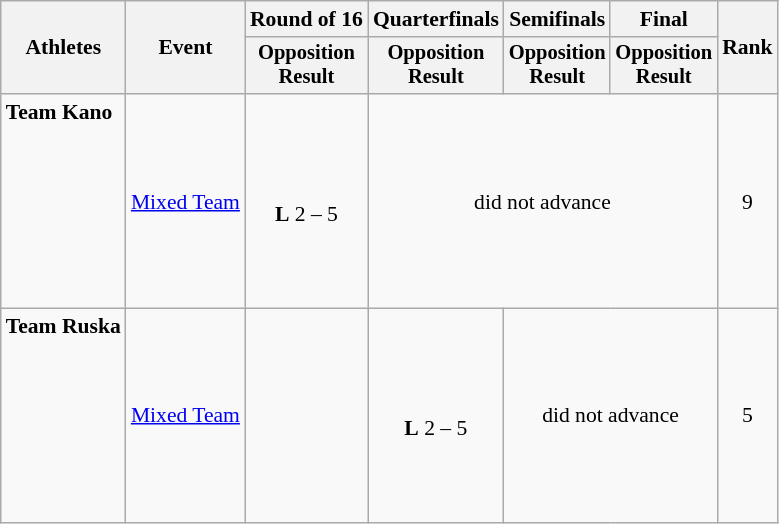<table class="wikitable" style="font-size:90%">
<tr>
<th rowspan="2">Athletes</th>
<th rowspan="2">Event</th>
<th>Round of 16</th>
<th>Quarterfinals</th>
<th>Semifinals</th>
<th>Final</th>
<th rowspan=2>Rank</th>
</tr>
<tr style="font-size:95%">
<th>Opposition<br>Result</th>
<th>Opposition<br>Result</th>
<th>Opposition<br>Result</th>
<th>Opposition<br>Result</th>
</tr>
<tr align=center>
<td align=left><strong>Team Kano</strong><br><br><br><br><br><br><br><br></td>
<td align=left><a href='#'>Mixed Team</a></td>
<td><br><strong>L</strong> 2 – 5</td>
<td colspan=3>did not advance</td>
<td>9</td>
</tr>
<tr align=center>
<td align=left><strong>Team Ruska</strong><br><br><br><br><br><br><br><br></td>
<td align=left><a href='#'>Mixed Team</a></td>
<td></td>
<td><br><strong>L</strong> 2 – 5</td>
<td colspan=2>did not advance</td>
<td>5</td>
</tr>
</table>
